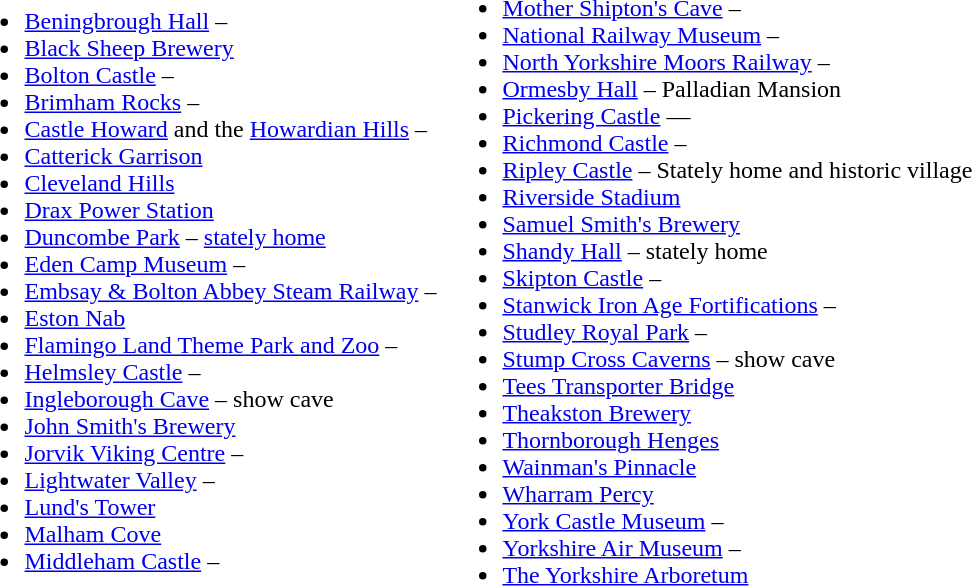<table>
<tr>
<td><br><ul><li><a href='#'>Beningbrough Hall</a> –  </li><li><a href='#'>Black Sheep Brewery</a></li><li><a href='#'>Bolton Castle</a> – </li><li><a href='#'>Brimham Rocks</a> – </li><li><a href='#'>Castle Howard</a> and the <a href='#'>Howardian Hills</a> – </li><li><a href='#'>Catterick Garrison</a></li><li><a href='#'>Cleveland Hills</a></li><li><a href='#'>Drax Power Station</a></li><li><a href='#'>Duncombe Park</a> – <a href='#'>stately home</a> </li><li><a href='#'>Eden Camp Museum</a> – </li><li><a href='#'>Embsay & Bolton Abbey Steam Railway</a> – </li><li><a href='#'>Eston Nab</a></li><li><a href='#'>Flamingo Land Theme Park and Zoo</a> –  </li><li><a href='#'>Helmsley Castle</a> –  </li><li><a href='#'>Ingleborough Cave</a> – show cave</li><li><a href='#'>John Smith's Brewery</a></li><li><a href='#'>Jorvik Viking Centre</a> – </li><li><a href='#'>Lightwater Valley</a> – </li><li><a href='#'>Lund's Tower</a></li><li><a href='#'>Malham Cove</a></li><li><a href='#'>Middleham Castle</a> –  </li></ul></td>
<td><br><ul><li><a href='#'>Mother Shipton's Cave</a> – </li><li><a href='#'>National Railway Museum</a> – </li><li><a href='#'>North Yorkshire Moors Railway</a> – </li><li><a href='#'>Ormesby Hall</a> – Palladian Mansion  </li><li><a href='#'>Pickering Castle</a> —  </li><li><a href='#'>Richmond Castle</a> –  </li><li><a href='#'>Ripley Castle</a> – Stately home and historic village </li><li><a href='#'>Riverside Stadium</a></li><li><a href='#'>Samuel Smith's Brewery</a></li><li><a href='#'>Shandy Hall</a> – stately home </li><li><a href='#'>Skipton Castle</a> – </li><li><a href='#'>Stanwick Iron Age Fortifications</a> – </li><li><a href='#'>Studley Royal Park</a> – </li><li><a href='#'>Stump Cross Caverns</a> – show cave</li><li><a href='#'>Tees Transporter Bridge</a></li><li><a href='#'>Theakston Brewery</a></li><li><a href='#'>Thornborough Henges</a></li><li><a href='#'>Wainman's Pinnacle</a></li><li><a href='#'>Wharram Percy</a></li><li><a href='#'>York Castle Museum</a> – </li><li><a href='#'>Yorkshire Air Museum</a> – </li><li><a href='#'>The Yorkshire Arboretum</a></li></ul></td>
</tr>
</table>
